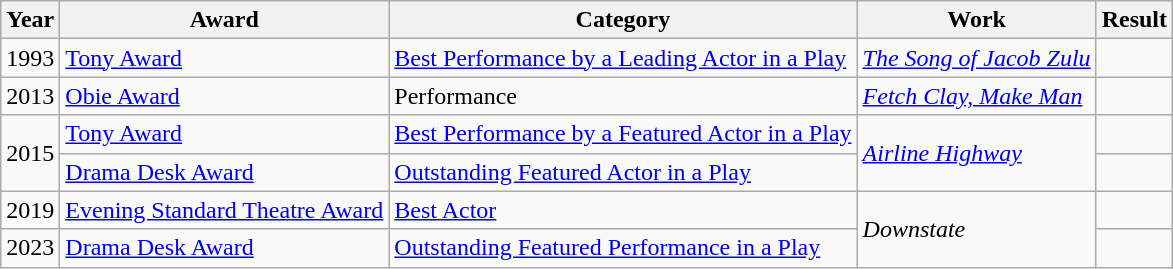<table class="wikitable">
<tr>
<th>Year</th>
<th>Award</th>
<th>Category</th>
<th>Work</th>
<th>Result</th>
</tr>
<tr>
<td>1993</td>
<td><a href='#'>Tony Award</a></td>
<td><a href='#'>Best Performance by a Leading Actor in a Play</a></td>
<td><em><a href='#'>The Song of Jacob Zulu</a></em></td>
<td></td>
</tr>
<tr>
<td>2013</td>
<td><a href='#'>Obie Award</a></td>
<td>Performance</td>
<td><em><a href='#'>Fetch Clay, Make Man</a></em></td>
<td></td>
</tr>
<tr>
<td rowspan="2">2015</td>
<td><a href='#'>Tony Award</a></td>
<td><a href='#'>Best Performance by a Featured Actor in a Play</a></td>
<td rowspan="2"><em><a href='#'>Airline Highway</a></em></td>
<td></td>
</tr>
<tr>
<td><a href='#'>Drama Desk Award</a></td>
<td><a href='#'>Outstanding Featured Actor in a Play</a></td>
<td></td>
</tr>
<tr>
<td>2019</td>
<td><a href='#'>Evening Standard Theatre Award</a></td>
<td><a href='#'>Best Actor</a></td>
<td rowspan="2"><em>Downstate</em></td>
<td></td>
</tr>
<tr>
<td>2023</td>
<td><a href='#'>Drama Desk Award</a></td>
<td><a href='#'>Outstanding Featured Performance in a Play</a></td>
<td></td>
</tr>
</table>
